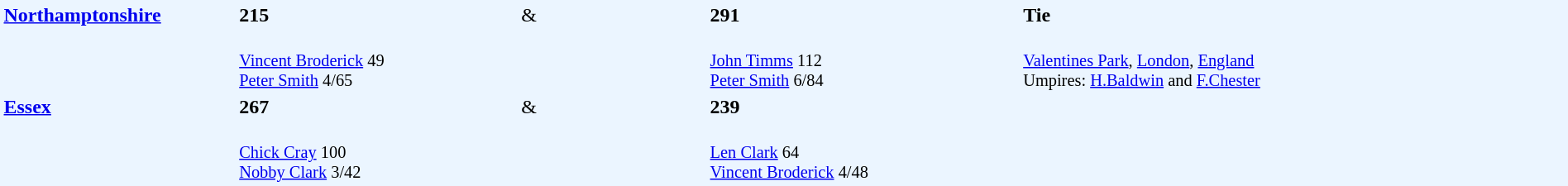<table width="100%" style="background: #EBF5FF">
<tr>
<td width="15%" valign="top" rowspan="2"><strong><a href='#'>Northamptonshire</a></strong></td>
<td width="18%"><strong>215</strong></td>
<td width="12%">&</td>
<td width="20%"><strong>291</strong></td>
<td width="35%"><strong>Tie</strong></td>
</tr>
<tr>
<td style="font-size: 85%;" valign="top"><br><a href='#'>Vincent Broderick</a> 49<br>
<a href='#'>Peter Smith</a> 4/65</td>
<td></td>
<td style="font-size: 85%;"><br><a href='#'>John Timms</a> 112<br>
<a href='#'>Peter Smith</a> 6/84</td>
<td valign="top" style="font-size: 85%;" rowspan="3"><br><a href='#'>Valentines Park</a>, <a href='#'>London</a>, <a href='#'>England</a><br>
Umpires: <a href='#'>H.Baldwin</a> and <a href='#'>F.Chester</a></td>
</tr>
<tr>
<td valign="top" rowspan="2"><strong><a href='#'>Essex</a></strong></td>
<td><strong>267</strong></td>
<td>&</td>
<td><strong>239</strong></td>
</tr>
<tr>
<td style="font-size: 85%;"><br><a href='#'>Chick Cray</a> 100<br>
<a href='#'>Nobby Clark</a> 3/42</td>
<td></td>
<td valign="top" style="font-size: 85%;"><br><a href='#'>Len Clark</a> 64<br>
<a href='#'>Vincent Broderick</a> 4/48</td>
</tr>
</table>
